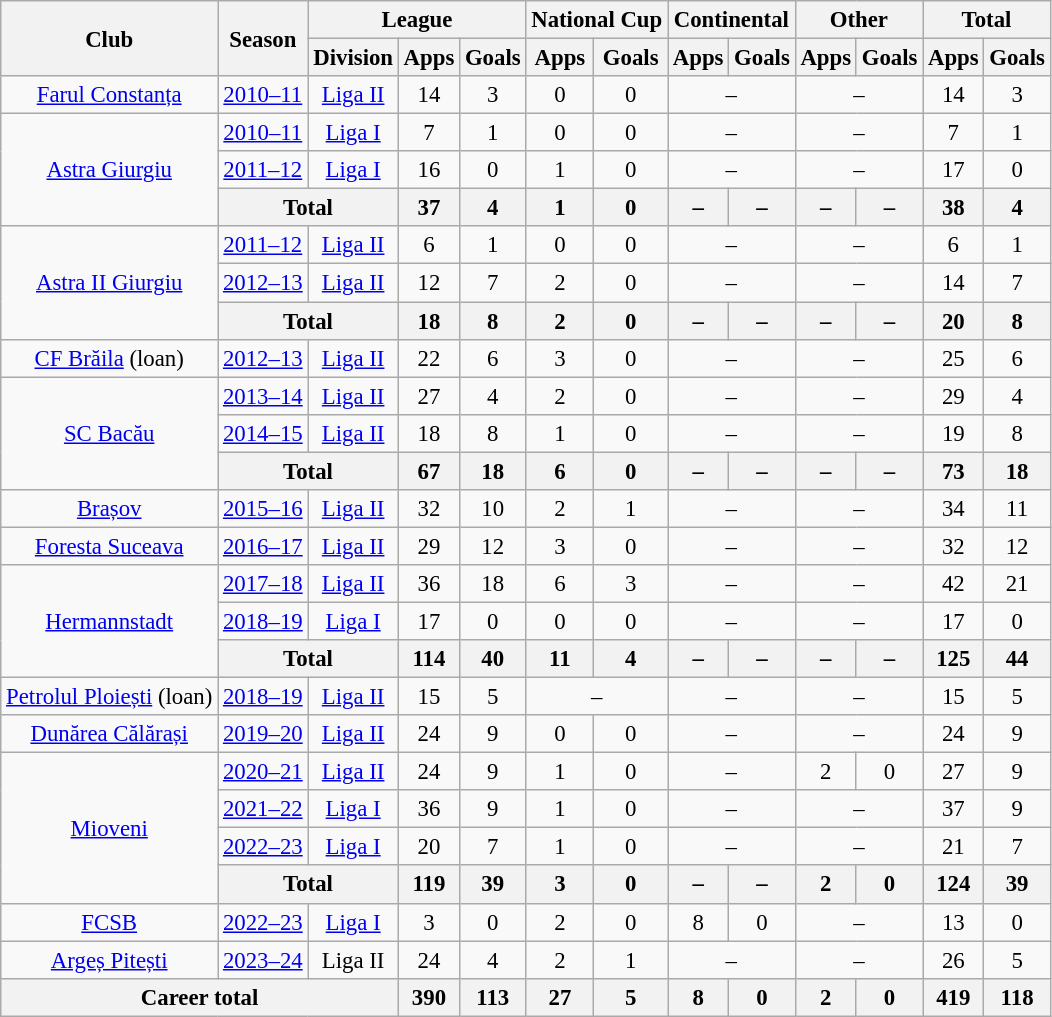<table class="wikitable" style="font-size:95%; text-align: center;">
<tr>
<th rowspan="2">Club</th>
<th rowspan="2">Season</th>
<th colspan="3">League</th>
<th colspan="2">National Cup</th>
<th colspan="2">Continental</th>
<th colspan="2">Other</th>
<th colspan="3">Total</th>
</tr>
<tr>
<th>Division</th>
<th>Apps</th>
<th>Goals</th>
<th>Apps</th>
<th>Goals</th>
<th>Apps</th>
<th>Goals</th>
<th>Apps</th>
<th>Goals</th>
<th>Apps</th>
<th>Goals</th>
</tr>
<tr>
<td><a href='#'>Farul Constanța</a></td>
<td><a href='#'>2010–11</a></td>
<td><a href='#'>Liga II</a></td>
<td>14</td>
<td>3</td>
<td>0</td>
<td>0</td>
<td colspan="2">–</td>
<td colspan="2">–</td>
<td>14</td>
<td>3</td>
</tr>
<tr>
<td rowspan="3"><a href='#'>Astra Giurgiu</a></td>
<td><a href='#'>2010–11</a></td>
<td><a href='#'>Liga I</a></td>
<td>7</td>
<td>1</td>
<td>0</td>
<td>0</td>
<td colspan="2">–</td>
<td colspan="2">–</td>
<td>7</td>
<td>1</td>
</tr>
<tr>
<td><a href='#'>2011–12</a></td>
<td><a href='#'>Liga I</a></td>
<td>16</td>
<td>0</td>
<td>1</td>
<td>0</td>
<td colspan="2">–</td>
<td colspan="2">–</td>
<td>17</td>
<td>0</td>
</tr>
<tr>
<th colspan="2">Total</th>
<th>37</th>
<th>4</th>
<th>1</th>
<th>0</th>
<th>–</th>
<th>–</th>
<th>–</th>
<th>–</th>
<th>38</th>
<th>4</th>
</tr>
<tr>
<td rowspan="3"><a href='#'>Astra II Giurgiu</a></td>
<td><a href='#'>2011–12</a></td>
<td><a href='#'>Liga II</a></td>
<td>6</td>
<td>1</td>
<td>0</td>
<td>0</td>
<td colspan="2">–</td>
<td colspan="2">–</td>
<td>6</td>
<td>1</td>
</tr>
<tr>
<td><a href='#'>2012–13</a></td>
<td><a href='#'>Liga II</a></td>
<td>12</td>
<td>7</td>
<td>2</td>
<td>0</td>
<td colspan="2">–</td>
<td colspan="2">–</td>
<td>14</td>
<td>7</td>
</tr>
<tr>
<th colspan="2">Total</th>
<th>18</th>
<th>8</th>
<th>2</th>
<th>0</th>
<th>–</th>
<th>–</th>
<th>–</th>
<th>–</th>
<th>20</th>
<th>8</th>
</tr>
<tr>
<td><a href='#'>CF Brăila</a> (loan)</td>
<td><a href='#'>2012–13</a></td>
<td><a href='#'>Liga II</a></td>
<td>22</td>
<td>6</td>
<td>3</td>
<td>0</td>
<td colspan="2">–</td>
<td colspan="2">–</td>
<td>25</td>
<td>6</td>
</tr>
<tr>
<td rowspan="3"><a href='#'>SC Bacău</a></td>
<td><a href='#'>2013–14</a></td>
<td><a href='#'>Liga II</a></td>
<td>27</td>
<td>4</td>
<td>2</td>
<td>0</td>
<td colspan="2">–</td>
<td colspan="2">–</td>
<td>29</td>
<td>4</td>
</tr>
<tr>
<td><a href='#'>2014–15</a></td>
<td><a href='#'>Liga II</a></td>
<td>18</td>
<td>8</td>
<td>1</td>
<td>0</td>
<td colspan="2">–</td>
<td colspan="2">–</td>
<td>19</td>
<td>8</td>
</tr>
<tr>
<th colspan="2">Total</th>
<th>67</th>
<th>18</th>
<th>6</th>
<th>0</th>
<th>–</th>
<th>–</th>
<th>–</th>
<th>–</th>
<th>73</th>
<th>18</th>
</tr>
<tr>
<td><a href='#'>Brașov</a></td>
<td><a href='#'>2015–16</a></td>
<td><a href='#'>Liga II</a></td>
<td>32</td>
<td>10</td>
<td>2</td>
<td>1</td>
<td colspan="2">–</td>
<td colspan="2">–</td>
<td>34</td>
<td>11</td>
</tr>
<tr>
<td><a href='#'>Foresta Suceava</a></td>
<td><a href='#'>2016–17</a></td>
<td><a href='#'>Liga II</a></td>
<td>29</td>
<td>12</td>
<td>3</td>
<td>0</td>
<td colspan="2">–</td>
<td colspan="2">–</td>
<td>32</td>
<td>12</td>
</tr>
<tr>
<td rowspan="3"><a href='#'>Hermannstadt</a></td>
<td><a href='#'>2017–18</a></td>
<td><a href='#'>Liga II</a></td>
<td>36</td>
<td>18</td>
<td>6</td>
<td>3</td>
<td colspan="2">–</td>
<td colspan="2">–</td>
<td>42</td>
<td>21</td>
</tr>
<tr>
<td><a href='#'>2018–19</a></td>
<td><a href='#'>Liga I</a></td>
<td>17</td>
<td>0</td>
<td>0</td>
<td>0</td>
<td colspan="2">–</td>
<td colspan="2">–</td>
<td>17</td>
<td>0</td>
</tr>
<tr>
<th colspan="2">Total</th>
<th>114</th>
<th>40</th>
<th>11</th>
<th>4</th>
<th>–</th>
<th>–</th>
<th>–</th>
<th>–</th>
<th>125</th>
<th>44</th>
</tr>
<tr>
<td><a href='#'>Petrolul Ploiești</a> (loan)</td>
<td><a href='#'>2018–19</a></td>
<td><a href='#'>Liga II</a></td>
<td>15</td>
<td>5</td>
<td colspan="2">–</td>
<td colspan="2">–</td>
<td colspan="2">–</td>
<td>15</td>
<td>5</td>
</tr>
<tr>
<td><a href='#'>Dunărea Călărași</a></td>
<td><a href='#'>2019–20</a></td>
<td><a href='#'>Liga II</a></td>
<td>24</td>
<td>9</td>
<td>0</td>
<td>0</td>
<td colspan="2">–</td>
<td colspan="2">–</td>
<td>24</td>
<td>9</td>
</tr>
<tr>
<td rowspan="4"><a href='#'>Mioveni</a></td>
<td><a href='#'>2020–21</a></td>
<td><a href='#'>Liga II</a></td>
<td>24</td>
<td>9</td>
<td>1</td>
<td>0</td>
<td colspan="2">–</td>
<td>2</td>
<td>0</td>
<td>27</td>
<td>9</td>
</tr>
<tr>
<td><a href='#'>2021–22</a></td>
<td><a href='#'>Liga I</a></td>
<td>36</td>
<td>9</td>
<td>1</td>
<td>0</td>
<td colspan="2">–</td>
<td colspan="2">–</td>
<td>37</td>
<td>9</td>
</tr>
<tr>
<td><a href='#'>2022–23</a></td>
<td><a href='#'>Liga I</a></td>
<td>20</td>
<td>7</td>
<td>1</td>
<td>0</td>
<td colspan="2">–</td>
<td colspan="2">–</td>
<td>21</td>
<td>7</td>
</tr>
<tr>
<th colspan="2">Total</th>
<th>119</th>
<th>39</th>
<th>3</th>
<th>0</th>
<th>–</th>
<th>–</th>
<th>2</th>
<th>0</th>
<th>124</th>
<th>39</th>
</tr>
<tr>
<td><a href='#'>FCSB</a></td>
<td><a href='#'>2022–23</a></td>
<td><a href='#'>Liga I</a></td>
<td>3</td>
<td>0</td>
<td>2</td>
<td>0</td>
<td>8</td>
<td>0</td>
<td colspan="2">–</td>
<td>13</td>
<td>0</td>
</tr>
<tr>
<td><a href='#'>Argeș Pitești</a></td>
<td><a href='#'>2023–24</a></td>
<td>Liga II</td>
<td>24</td>
<td>4</td>
<td>2</td>
<td>1</td>
<td colspan="2">–</td>
<td colspan="2">–</td>
<td>26</td>
<td>5</td>
</tr>
<tr>
<th colspan="3">Career total</th>
<th>390</th>
<th>113</th>
<th>27</th>
<th>5</th>
<th>8</th>
<th>0</th>
<th>2</th>
<th>0</th>
<th>419</th>
<th>118</th>
</tr>
</table>
